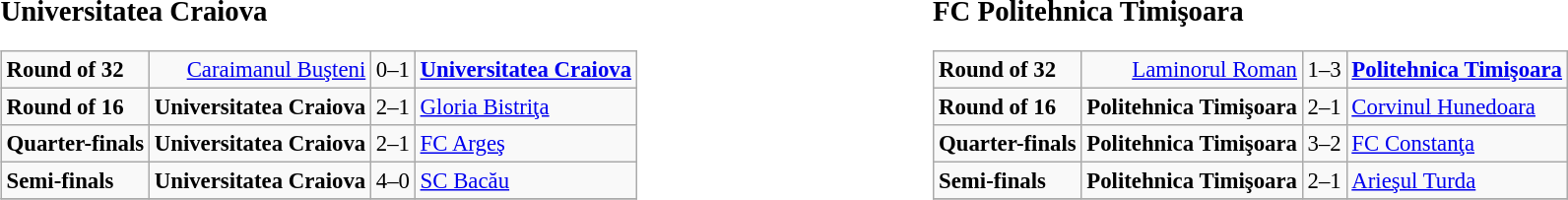<table width=100%>
<tr>
<td width=50% valign=top><br><big><strong>Universitatea Craiova</strong></big><table class="wikitable" style="font-size: 95%;">
<tr>
<td><strong>Round of 32</strong></td>
<td align=right><a href='#'>Caraimanul Buşteni</a></td>
<td align="center">0–1</td>
<td><strong><a href='#'>Universitatea Craiova</a></strong></td>
</tr>
<tr>
<td><strong>Round of 16</strong></td>
<td align=right><strong>Universitatea Craiova</strong></td>
<td align="center">2–1</td>
<td><a href='#'>Gloria Bistriţa</a></td>
</tr>
<tr>
<td><strong>Quarter-finals</strong></td>
<td align=right><strong>Universitatea Craiova</strong></td>
<td align="center">2–1</td>
<td><a href='#'>FC Argeş</a></td>
</tr>
<tr>
<td><strong>Semi-finals</strong></td>
<td align=right><strong>Universitatea Craiova</strong></td>
<td align="center">4–0</td>
<td><a href='#'>SC Bacău</a></td>
</tr>
<tr>
</tr>
</table>
</td>
<td width=50% valign=top><br><big><strong>FC Politehnica Timişoara</strong></big><table class="wikitable" style="font-size: 95%;">
<tr>
<td><strong>Round of 32</strong></td>
<td align=right><a href='#'>Laminorul Roman</a></td>
<td align="center">1–3</td>
<td><strong><a href='#'>Politehnica Timişoara</a></strong></td>
</tr>
<tr>
<td><strong>Round of 16</strong></td>
<td align=right><strong>Politehnica Timişoara</strong></td>
<td align="center">2–1</td>
<td><a href='#'>Corvinul Hunedoara</a></td>
</tr>
<tr>
<td><strong>Quarter-finals</strong></td>
<td align=right><strong>Politehnica Timişoara</strong></td>
<td align="center">3–2</td>
<td><a href='#'>FC Constanţa</a></td>
</tr>
<tr>
<td><strong>Semi-finals</strong></td>
<td align=right><strong>Politehnica Timişoara</strong></td>
<td align="center">2–1</td>
<td><a href='#'>Arieşul Turda</a></td>
</tr>
<tr valign=top>
</tr>
</table>
</td>
</tr>
</table>
